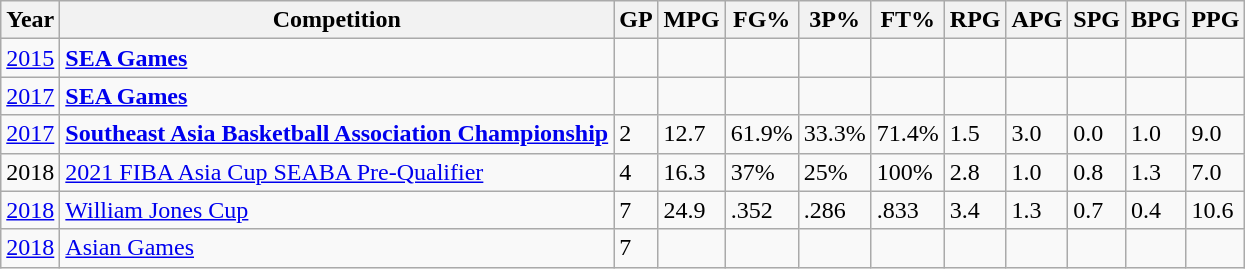<table class="wikitable sortable">
<tr>
<th>Year</th>
<th>Competition</th>
<th>GP</th>
<th>MPG</th>
<th>FG%</th>
<th>3P%</th>
<th>FT%</th>
<th>RPG</th>
<th>APG</th>
<th>SPG</th>
<th>BPG</th>
<th>PPG</th>
</tr>
<tr>
<td><a href='#'>2015</a></td>
<td><strong><a href='#'>SEA Games</a></strong></td>
<td></td>
<td></td>
<td></td>
<td></td>
<td></td>
<td></td>
<td></td>
<td></td>
<td></td>
<td></td>
</tr>
<tr>
<td><a href='#'>2017</a></td>
<td><strong><a href='#'>SEA Games</a></strong></td>
<td></td>
<td></td>
<td></td>
<td></td>
<td></td>
<td></td>
<td></td>
<td></td>
<td></td>
<td></td>
</tr>
<tr>
<td><a href='#'>2017</a></td>
<td><strong><a href='#'>Southeast Asia Basketball Association Championship</a></strong></td>
<td>2</td>
<td>12.7</td>
<td>61.9%</td>
<td>33.3%</td>
<td>71.4%</td>
<td>1.5</td>
<td>3.0</td>
<td>0.0</td>
<td>1.0</td>
<td>9.0</td>
</tr>
<tr>
<td>2018</td>
<td><a href='#'>2021 FIBA Asia Cup SEABA Pre-Qualifier</a></td>
<td>4</td>
<td>16.3</td>
<td>37%</td>
<td>25%</td>
<td>100%</td>
<td>2.8</td>
<td>1.0</td>
<td>0.8</td>
<td>1.3</td>
<td>7.0</td>
</tr>
<tr>
<td><a href='#'>2018</a></td>
<td><a href='#'>William Jones Cup</a></td>
<td>7</td>
<td>24.9</td>
<td>.352</td>
<td>.286</td>
<td>.833</td>
<td>3.4</td>
<td>1.3</td>
<td>0.7</td>
<td>0.4</td>
<td>10.6</td>
</tr>
<tr>
<td><a href='#'>2018</a></td>
<td><a href='#'>Asian Games</a></td>
<td>7</td>
<td></td>
<td></td>
<td></td>
<td></td>
<td></td>
<td></td>
<td></td>
<td></td>
<td></td>
</tr>
</table>
